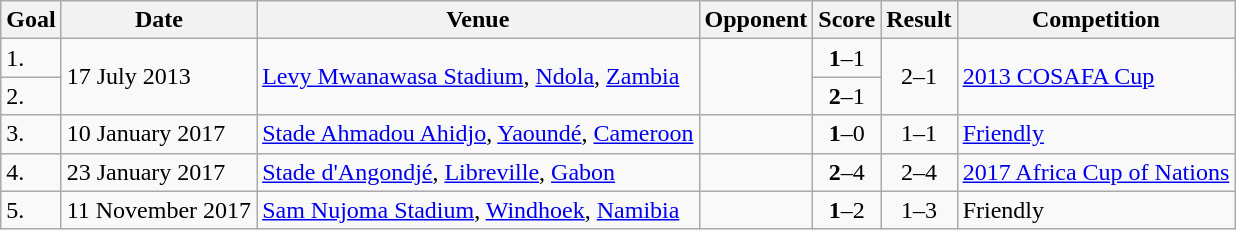<table class="wikitable plainrowheaders sortable">
<tr>
<th>Goal</th>
<th>Date</th>
<th>Venue</th>
<th>Opponent</th>
<th>Score</th>
<th>Result</th>
<th>Competition</th>
</tr>
<tr>
<td>1.</td>
<td rowspan="2">17 July 2013</td>
<td rowspan="2"><a href='#'>Levy Mwanawasa Stadium</a>, <a href='#'>Ndola</a>, <a href='#'>Zambia</a></td>
<td rowspan="2"></td>
<td align=center><strong>1</strong>–1</td>
<td rowspan="2" style="text-align:center">2–1</td>
<td rowspan="2"><a href='#'>2013 COSAFA Cup</a></td>
</tr>
<tr>
<td>2.</td>
<td align=center><strong>2</strong>–1</td>
</tr>
<tr>
<td>3.</td>
<td>10 January 2017</td>
<td><a href='#'>Stade Ahmadou Ahidjo</a>, <a href='#'>Yaoundé</a>, <a href='#'>Cameroon</a></td>
<td></td>
<td align=center><strong>1</strong>–0</td>
<td align=center>1–1</td>
<td><a href='#'>Friendly</a></td>
</tr>
<tr>
<td>4.</td>
<td>23 January 2017</td>
<td><a href='#'>Stade d'Angondjé</a>, <a href='#'>Libreville</a>, <a href='#'>Gabon</a></td>
<td></td>
<td align=center><strong>2</strong>–4</td>
<td align=center>2–4</td>
<td><a href='#'>2017 Africa Cup of Nations</a></td>
</tr>
<tr>
<td>5.</td>
<td>11 November 2017</td>
<td><a href='#'>Sam Nujoma Stadium</a>, <a href='#'>Windhoek</a>, <a href='#'>Namibia</a></td>
<td></td>
<td align=center><strong>1</strong>–2</td>
<td align=center>1–3</td>
<td>Friendly</td>
</tr>
</table>
